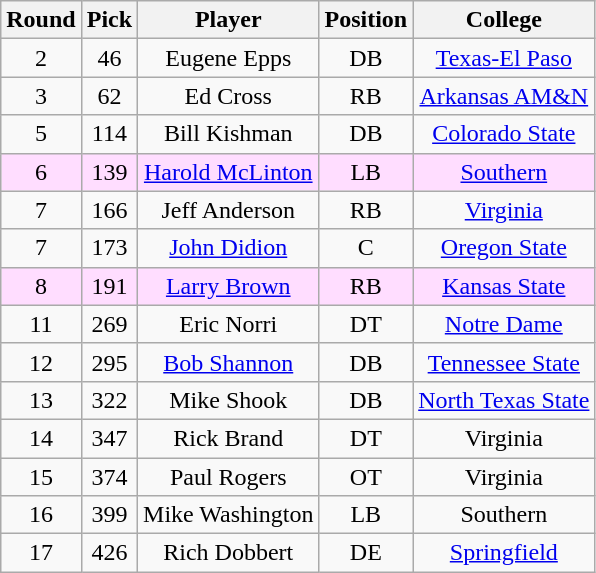<table class="wikitable sortable sortable"  style="text-align:center;">
<tr>
<th>Round</th>
<th>Pick</th>
<th>Player</th>
<th>Position</th>
<th>College</th>
</tr>
<tr>
<td>2</td>
<td>46</td>
<td>Eugene Epps</td>
<td>DB</td>
<td><a href='#'>Texas-El Paso</a></td>
</tr>
<tr>
<td>3</td>
<td>62</td>
<td>Ed Cross</td>
<td>RB</td>
<td><a href='#'>Arkansas AM&N</a></td>
</tr>
<tr>
<td>5</td>
<td>114</td>
<td>Bill Kishman</td>
<td>DB</td>
<td><a href='#'>Colorado State</a></td>
</tr>
<tr style="background:#fdf;">
<td>6</td>
<td>139</td>
<td><a href='#'>Harold McLinton</a></td>
<td>LB</td>
<td><a href='#'>Southern</a></td>
</tr>
<tr>
<td>7</td>
<td>166</td>
<td>Jeff Anderson</td>
<td>RB</td>
<td><a href='#'>Virginia</a></td>
</tr>
<tr>
<td>7</td>
<td>173</td>
<td><a href='#'>John Didion</a></td>
<td>C</td>
<td><a href='#'>Oregon State</a></td>
</tr>
<tr style="background:#fdf;">
<td>8</td>
<td>191</td>
<td><a href='#'>Larry Brown</a></td>
<td>RB</td>
<td><a href='#'>Kansas State</a></td>
</tr>
<tr>
<td>11</td>
<td>269</td>
<td>Eric Norri</td>
<td>DT</td>
<td><a href='#'>Notre Dame</a></td>
</tr>
<tr>
<td>12</td>
<td>295</td>
<td><a href='#'>Bob Shannon</a></td>
<td>DB</td>
<td><a href='#'>Tennessee State</a></td>
</tr>
<tr>
<td>13</td>
<td>322</td>
<td>Mike Shook</td>
<td>DB</td>
<td><a href='#'>North Texas State</a></td>
</tr>
<tr>
<td>14</td>
<td>347</td>
<td>Rick Brand</td>
<td>DT</td>
<td>Virginia</td>
</tr>
<tr>
<td>15</td>
<td>374</td>
<td>Paul Rogers</td>
<td>OT</td>
<td>Virginia</td>
</tr>
<tr>
<td>16</td>
<td>399</td>
<td>Mike Washington</td>
<td>LB</td>
<td>Southern</td>
</tr>
<tr>
<td>17</td>
<td>426</td>
<td>Rich Dobbert</td>
<td>DE</td>
<td><a href='#'>Springfield</a></td>
</tr>
</table>
